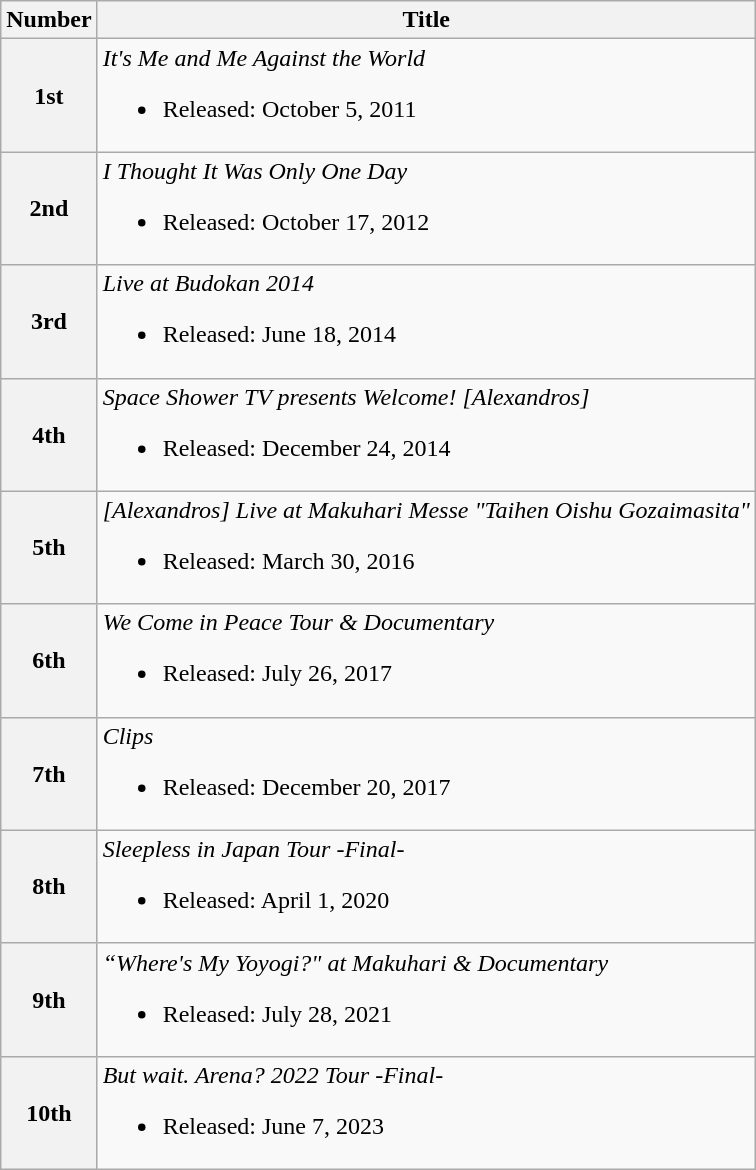<table class="wikitable">
<tr>
<th>Number</th>
<th>Title</th>
</tr>
<tr>
<th>1st</th>
<td><em>It's Me and Me Against the World</em><br><ul><li>Released: October 5, 2011</li></ul></td>
</tr>
<tr>
<th>2nd</th>
<td><em>I Thought It Was Only One Day</em><br><ul><li>Released: October 17, 2012</li></ul></td>
</tr>
<tr>
<th>3rd</th>
<td><em>Live at Budokan 2014</em><br><ul><li>Released: June 18, 2014</li></ul></td>
</tr>
<tr>
<th>4th</th>
<td><em>Space Shower TV presents Welcome! [Alexandros]</em><br><ul><li>Released: December 24, 2014</li></ul></td>
</tr>
<tr>
<th>5th</th>
<td><em>[Alexandros] Live at Makuhari Messe "Taihen Oishu Gozaimasita"</em><br><ul><li>Released: March 30, 2016</li></ul></td>
</tr>
<tr>
<th>6th</th>
<td><em>We Come in Peace Tour & Documentary</em><br><ul><li>Released: July 26, 2017</li></ul></td>
</tr>
<tr>
<th>7th</th>
<td><em>Clips</em><br><ul><li>Released: December 20, 2017</li></ul></td>
</tr>
<tr>
<th>8th</th>
<td><em>Sleepless in Japan Tour -Final-</em><br><ul><li>Released: April 1, 2020</li></ul></td>
</tr>
<tr>
<th>9th</th>
<td><em>“Where's My Yoyogi?" at Makuhari & Documentary</em><br><ul><li>Released: July 28, 2021</li></ul></td>
</tr>
<tr>
<th>10th</th>
<td><em>But wait. Arena? 2022 Tour -Final-</em><br><ul><li>Released: June 7, 2023</li></ul></td>
</tr>
</table>
